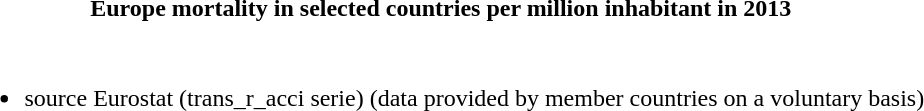<table>
<tr>
<th>Europe mortality in selected countries per million inhabitant in 2013</th>
<th></th>
</tr>
<tr>
<td></td>
</tr>
<tr>
<td colspan=2><br><ul><li>source Eurostat (trans_r_acci serie) (data provided by member countries on a voluntary basis)</li></ul></td>
</tr>
</table>
